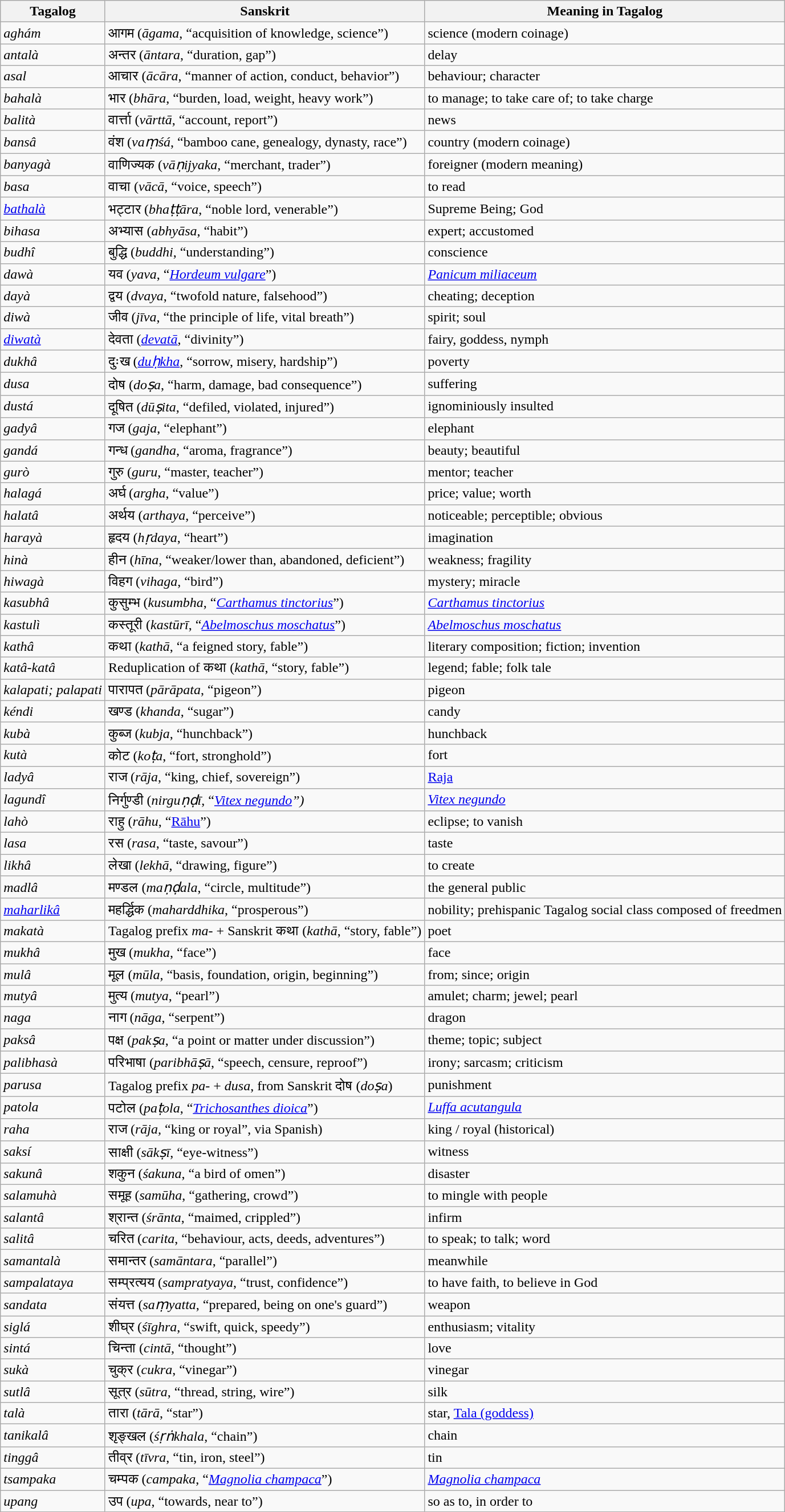<table class="wikitable sortable">
<tr>
<th>Tagalog</th>
<th>Sanskrit</th>
<th>Meaning in Tagalog</th>
</tr>
<tr>
<td><em>aghám</em></td>
<td>आगम (<em>āgama</em>, “acquisition of knowledge, science”)</td>
<td>science (modern coinage)</td>
</tr>
<tr>
<td><em>antalà</em></td>
<td>अन्तर (<em>āntara</em>, “duration, gap”)</td>
<td>delay</td>
</tr>
<tr>
<td><em>asal</em></td>
<td>आचार (<em>ācāra</em>, “manner of action, conduct, behavior”)</td>
<td>behaviour; character</td>
</tr>
<tr>
<td><em>bahalà</em></td>
<td>भार (<em>bhāra</em>, “burden, load, weight, heavy work”)</td>
<td>to manage; to take care of; to take charge</td>
</tr>
<tr>
<td><em>balità</em></td>
<td>वार्त्ता (<em>vārttā</em>, “account, report”)</td>
<td>news</td>
</tr>
<tr>
<td><em>bansâ</em></td>
<td>वंश (<em>vaṃśá</em>, “bamboo cane, genealogy, dynasty, race”)</td>
<td>country (modern coinage)</td>
</tr>
<tr>
<td><em>banyagà</em></td>
<td>वाणिज्यक (<em>vāṇijyaka</em>, “merchant, trader”)</td>
<td>foreigner (modern meaning)</td>
</tr>
<tr>
<td><em>basa</em></td>
<td>वाचा (<em>vācā</em>, “voice, speech”)</td>
<td>to read</td>
</tr>
<tr>
<td><a href='#'><em>bathalà</em></a></td>
<td>भट्टार (<em>bhaṭṭāra</em>, “noble lord, venerable”)</td>
<td>Supreme Being; God</td>
</tr>
<tr>
<td><em>bihasa</em></td>
<td>अभ्यास (<em>abhyāsa</em>, “habit”)</td>
<td>expert; accustomed</td>
</tr>
<tr>
<td><em>budhî</em></td>
<td>बुद्धि (<em>buddhi</em>, “understanding”)</td>
<td>conscience</td>
</tr>
<tr>
<td><em>dawà</em></td>
<td>यव (<em>yava</em>, “<em><a href='#'>Hordeum vulgare</a></em>”)</td>
<td><em><a href='#'>Panicum miliaceum</a></em></td>
</tr>
<tr>
<td><em>dayà</em></td>
<td>द्वय (<em>dvaya</em>, “twofold nature, falsehood”)</td>
<td>cheating; deception</td>
</tr>
<tr>
<td><em>diwà</em></td>
<td>जीव (<em>jīva</em>, “the principle of life, vital breath”)</td>
<td>spirit; soul</td>
</tr>
<tr>
<td><a href='#'><em>diwatà</em></a></td>
<td>देवता (<a href='#'><em>devatā</em></a>, “divinity”)</td>
<td>fairy, goddess, nymph</td>
</tr>
<tr>
<td><em>dukhâ</em></td>
<td>दुःख (<a href='#'><em>duḥkha</em></a>, “sorrow, misery, hardship”)</td>
<td>poverty</td>
</tr>
<tr>
<td><em>dusa</em></td>
<td>दोष (<em>doṣa</em>, “harm, damage, bad consequence”)</td>
<td>suffering</td>
</tr>
<tr>
<td><em>dustá</em></td>
<td>दूषित (<em>dūṣita</em>, “defiled, violated, injured”)</td>
<td>ignominiously insulted</td>
</tr>
<tr>
<td><em>gadyâ</em></td>
<td>गज (<em>gaja</em>, “elephant”)</td>
<td>elephant</td>
</tr>
<tr>
<td><em>gandá</em></td>
<td>गन्ध (<em>gandha</em>, “aroma, fragrance”)</td>
<td>beauty; beautiful</td>
</tr>
<tr>
<td><em>gurò</em></td>
<td>गुरु (<em>guru</em>, “master, teacher”)</td>
<td>mentor; teacher</td>
</tr>
<tr>
<td><em>halagá</em></td>
<td>अर्घ (<em>argha</em>, “value”)</td>
<td>price; value; worth</td>
</tr>
<tr>
<td><em>halatâ</em></td>
<td>अर्थय (<em>arthaya</em>, “perceive”)</td>
<td>noticeable; perceptible; obvious</td>
</tr>
<tr>
<td><em>harayà</em></td>
<td>हृदय (<em>hṛdaya</em>, “heart”)</td>
<td>imagination</td>
</tr>
<tr>
<td><em>hinà</em></td>
<td>हीन (<em>hīna</em>, “weaker/lower than, abandoned, deficient”)</td>
<td>weakness; fragility</td>
</tr>
<tr>
<td><em>hiwagà</em></td>
<td>विहग (<em>vihaga</em>, “bird”)</td>
<td>mystery; miracle</td>
</tr>
<tr>
<td><em>kasubhâ</em></td>
<td>कुसुम्भ (<em>kusumbha</em>, “<em><a href='#'>Carthamus tinctorius</a></em>”)</td>
<td><em><a href='#'>Carthamus tinctorius</a></em></td>
</tr>
<tr>
<td><em>kastulì</em></td>
<td>कस्तूरी (<em>kastūrī</em>, “<em><a href='#'>Abelmoschus moschatus</a></em>”)</td>
<td><em><a href='#'>Abelmoschus moschatus</a></em></td>
</tr>
<tr>
<td><em>kathâ</em></td>
<td>कथा (<em>kathā</em>, “a feigned story, fable”)</td>
<td>literary composition; fiction; invention</td>
</tr>
<tr>
<td><em>katâ-katâ</em></td>
<td>Reduplication of कथा (<em>kathā</em>, “story, fable”)</td>
<td>legend; fable; folk tale</td>
</tr>
<tr>
<td><em>kalapati; palapati</em></td>
<td>पारापत (<em>pārāpata</em>, “pigeon”)</td>
<td>pigeon</td>
</tr>
<tr>
<td><em>kéndi</em></td>
<td>खण्ड (<em>khanda</em>, “sugar”)</td>
<td>candy</td>
</tr>
<tr>
<td><em>kubà</em></td>
<td>कुब्ज (<em>kubja</em>, “hunchback”)</td>
<td>hunchback</td>
</tr>
<tr>
<td><em>kutà</em></td>
<td>कोट (<em>koṭa</em>, “fort, stronghold”)</td>
<td>fort</td>
</tr>
<tr>
<td><em>ladyâ</em></td>
<td>राज (<em>rāja</em>, “king, chief, sovereign”)</td>
<td><a href='#'>Raja</a></td>
</tr>
<tr>
<td><em>lagundî</em></td>
<td>निर्गुण्डी (<em>nirguṇḍī</em>, “<em><a href='#'>Vitex negundo</a>”)</em></td>
<td><em><a href='#'>Vitex negundo</a></em></td>
</tr>
<tr>
<td><em>lahò</em></td>
<td>राहु (<em>rāhu</em>, “<a href='#'>Rāhu</a>”)</td>
<td>eclipse; to vanish</td>
</tr>
<tr>
<td><em>lasa</em></td>
<td>रस (<em>rasa</em>, “taste, savour”)</td>
<td>taste</td>
</tr>
<tr>
<td><em>likhâ</em></td>
<td>लेखा (<em>lekhā</em>, “drawing, figure”)</td>
<td>to create</td>
</tr>
<tr>
<td><em>madlâ</em></td>
<td>मण्डल (<em>maṇḍala</em>, “circle, multitude”)</td>
<td>the general public</td>
</tr>
<tr>
<td><a href='#'><em>maharlikâ</em></a></td>
<td>महर्द्धिक (<em>maharddhika</em>, “prosperous”)</td>
<td>nobility; prehispanic Tagalog social class composed of freedmen</td>
</tr>
<tr>
<td><em>makatà</em></td>
<td>Tagalog prefix <em>ma-</em> + Sanskrit कथा (<em>kathā</em>, “story, fable”)</td>
<td>poet</td>
</tr>
<tr>
<td><em>mukhâ</em></td>
<td>मुख (<em>mukha</em>, “face”)</td>
<td>face</td>
</tr>
<tr>
<td><em>mulâ</em></td>
<td>मूल (<em>mūla</em>, “basis, foundation, origin, beginning”)</td>
<td>from; since; origin</td>
</tr>
<tr>
<td><em>mutyâ</em></td>
<td>मुत्य (<em>mutya</em>, “pearl”)</td>
<td>amulet; charm; jewel; pearl</td>
</tr>
<tr>
<td><em>naga</em></td>
<td>नाग (<em>nāga</em>, “serpent”)</td>
<td>dragon</td>
</tr>
<tr>
<td><em>paksâ</em></td>
<td>पक्ष (<em>pakṣa</em>, “a point or matter under discussion”)</td>
<td>theme; topic; subject</td>
</tr>
<tr>
<td><em>palibhasà</em></td>
<td>परिभाषा (<em>paribhāṣā</em>, “speech, censure, reproof”)</td>
<td>irony; sarcasm; criticism</td>
</tr>
<tr>
<td><em>parusa</em></td>
<td>Tagalog prefix <em>pa-</em> + <em>dusa</em>, from Sanskrit दोष (<em>doṣa</em>)</td>
<td>punishment</td>
</tr>
<tr>
<td><em>patola</em></td>
<td>पटोल (<em>paṭola</em>, “<em><a href='#'>Trichosanthes dioica</a></em>”)</td>
<td><em><a href='#'>Luffa acutangula</a></em></td>
</tr>
<tr>
<td><em>raha</em></td>
<td>राज (<em>rāja,</em> “king or royal”, via Spanish)</td>
<td>king / royal (historical)</td>
</tr>
<tr>
<td><em>saksí</em></td>
<td>साक्षी (<em>sākṣī</em>, “eye-witness”)</td>
<td>witness</td>
</tr>
<tr>
<td><em>sakunâ</em></td>
<td>शकुन (<em>śakuna</em>, “a bird of omen”)</td>
<td>disaster</td>
</tr>
<tr>
<td><em>salamuhà</em></td>
<td>समूह (<em>samūha</em>, “gathering, crowd”)</td>
<td>to mingle with people</td>
</tr>
<tr>
<td><em>salantâ</em></td>
<td>श्रान्त (<em>śrānta</em>, “maimed, crippled”)</td>
<td>infirm</td>
</tr>
<tr>
<td><em>salitâ</em></td>
<td>चरित (<em>carita</em>, “behaviour, acts, deeds, adventures”)</td>
<td>to speak; to talk; word</td>
</tr>
<tr>
<td><em>samantalà</em></td>
<td>समान्तर (<em>samāntara</em>, “parallel”)</td>
<td>meanwhile</td>
</tr>
<tr>
<td><em>sampalataya</em></td>
<td>सम्प्रत्यय (<em>sampratyaya</em>, “trust, confidence”)</td>
<td>to have faith, to believe in God</td>
</tr>
<tr>
<td><em>sandata</em></td>
<td>संयत्त (<em>saṃyatta</em>, “prepared, being on one's guard”)</td>
<td>weapon</td>
</tr>
<tr>
<td><em>siglá</em></td>
<td>शीघ्र (<em>śīghra</em>, “swift, quick, speedy”)</td>
<td>enthusiasm; vitality</td>
</tr>
<tr>
<td><em>sintá</em></td>
<td>चिन्ता (<em>cintā</em>, “thought”)</td>
<td>love</td>
</tr>
<tr>
<td><em>sukà</em></td>
<td>चुक्र (<em>cukra</em>, “vinegar”)</td>
<td>vinegar</td>
</tr>
<tr>
<td><em>sutlâ</em></td>
<td>सूत्र (<em>sūtra</em>, “thread, string, wire”)</td>
<td>silk</td>
</tr>
<tr>
<td><em>talà</em></td>
<td>तारा (<em>tārā</em>, “star”)</td>
<td>star, <a href='#'>Tala (goddess)</a></td>
</tr>
<tr>
<td><em>tanikalâ</em></td>
<td>शृङ्खल (<em>śṛṅkhala</em>, “chain”)</td>
<td>chain</td>
</tr>
<tr>
<td><em>tinggâ</em></td>
<td>तीव्र (<em>tīvra</em>, “tin, iron, steel”)</td>
<td>tin</td>
</tr>
<tr>
<td><em>tsampaka</em></td>
<td>चम्पक (<em>campaka</em>, “<em><a href='#'>Magnolia champaca</a></em>”)</td>
<td><em><a href='#'>Magnolia champaca</a></em></td>
</tr>
<tr>
<td><em>upang</em></td>
<td>उप (<em>upa</em>, “towards, near to”)</td>
<td>so as to, in order to</td>
</tr>
</table>
